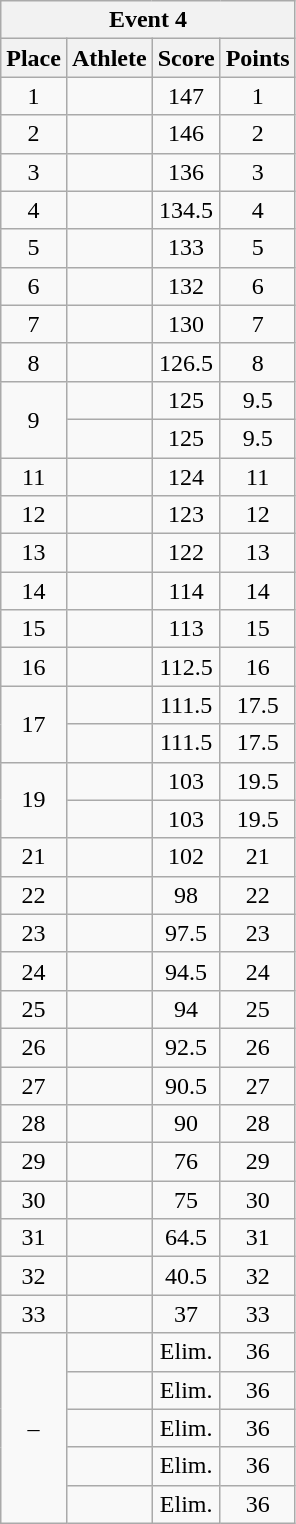<table class=wikitable style="text-align:center">
<tr>
<th colspan=4><strong>Event 4</strong></th>
</tr>
<tr>
<th>Place</th>
<th>Athlete</th>
<th>Score</th>
<th>Points</th>
</tr>
<tr>
<td>1</td>
<td align=left></td>
<td>147</td>
<td>1</td>
</tr>
<tr>
<td>2</td>
<td align=left></td>
<td>146</td>
<td>2</td>
</tr>
<tr>
<td>3</td>
<td align=left></td>
<td>136</td>
<td>3</td>
</tr>
<tr>
<td>4</td>
<td align=left></td>
<td>134.5</td>
<td>4</td>
</tr>
<tr>
<td>5</td>
<td align=left></td>
<td>133</td>
<td>5</td>
</tr>
<tr>
<td>6</td>
<td align=left></td>
<td>132</td>
<td>6</td>
</tr>
<tr>
<td>7</td>
<td align=left></td>
<td>130</td>
<td>7</td>
</tr>
<tr>
<td>8</td>
<td align=left></td>
<td>126.5</td>
<td>8</td>
</tr>
<tr>
<td rowspan=2>9</td>
<td align=left></td>
<td>125</td>
<td>9.5</td>
</tr>
<tr>
<td align=left></td>
<td>125</td>
<td>9.5</td>
</tr>
<tr>
<td>11</td>
<td align=left></td>
<td>124</td>
<td>11</td>
</tr>
<tr>
<td>12</td>
<td align=left></td>
<td>123</td>
<td>12</td>
</tr>
<tr>
<td>13</td>
<td align=left></td>
<td>122</td>
<td>13</td>
</tr>
<tr>
<td>14</td>
<td align=left></td>
<td>114</td>
<td>14</td>
</tr>
<tr>
<td>15</td>
<td align=left></td>
<td>113</td>
<td>15</td>
</tr>
<tr>
<td>16</td>
<td align=left></td>
<td>112.5</td>
<td>16</td>
</tr>
<tr>
<td rowspan=2>17</td>
<td align=left></td>
<td>111.5</td>
<td>17.5</td>
</tr>
<tr>
<td align=left></td>
<td>111.5</td>
<td>17.5</td>
</tr>
<tr>
<td rowspan=2>19</td>
<td align=left></td>
<td>103</td>
<td>19.5</td>
</tr>
<tr>
<td align=left></td>
<td>103</td>
<td>19.5</td>
</tr>
<tr>
<td>21</td>
<td align=left></td>
<td>102</td>
<td>21</td>
</tr>
<tr>
<td>22</td>
<td align=left></td>
<td>98</td>
<td>22</td>
</tr>
<tr>
<td>23</td>
<td align=left></td>
<td>97.5</td>
<td>23</td>
</tr>
<tr>
<td>24</td>
<td align=left></td>
<td>94.5</td>
<td>24</td>
</tr>
<tr>
<td>25</td>
<td align=left></td>
<td>94</td>
<td>25</td>
</tr>
<tr>
<td>26</td>
<td align=left></td>
<td>92.5</td>
<td>26</td>
</tr>
<tr>
<td>27</td>
<td align=left></td>
<td>90.5</td>
<td>27</td>
</tr>
<tr>
<td>28</td>
<td align=left></td>
<td>90</td>
<td>28</td>
</tr>
<tr>
<td>29</td>
<td align=left></td>
<td>76</td>
<td>29</td>
</tr>
<tr>
<td>30</td>
<td align=left></td>
<td>75</td>
<td>30</td>
</tr>
<tr>
<td>31</td>
<td align=left></td>
<td>64.5</td>
<td>31</td>
</tr>
<tr>
<td>32</td>
<td align=left></td>
<td>40.5</td>
<td>32</td>
</tr>
<tr>
<td>33</td>
<td align=left></td>
<td>37</td>
<td>33</td>
</tr>
<tr>
<td rowspan=5>–</td>
<td align=left></td>
<td>Elim.</td>
<td>36</td>
</tr>
<tr>
<td align=left></td>
<td>Elim.</td>
<td>36</td>
</tr>
<tr>
<td align=left></td>
<td>Elim.</td>
<td>36</td>
</tr>
<tr>
<td align=left></td>
<td>Elim.</td>
<td>36</td>
</tr>
<tr>
<td align=left></td>
<td>Elim.</td>
<td>36</td>
</tr>
</table>
